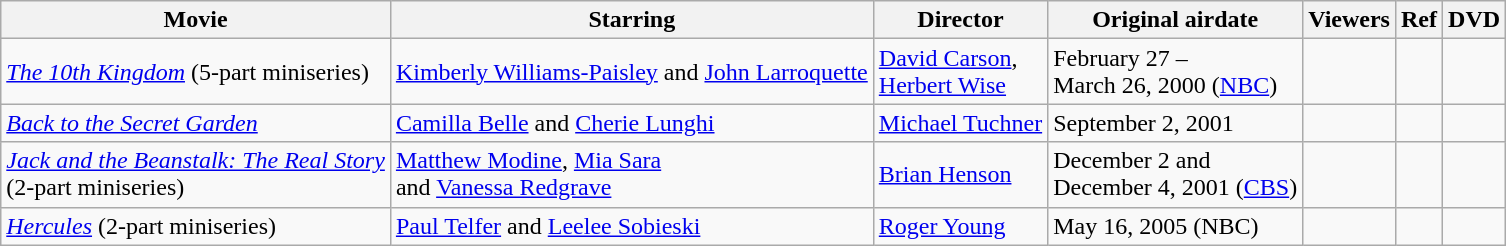<table class="wikitable sortable">
<tr>
<th scope="col" class="unsortable">Movie</th>
<th scope="col" class="unsortable">Starring</th>
<th scope="col" class="unsortable">Director</th>
<th scope="col" class="unsortable">Original airdate</th>
<th scope="col">Viewers</th>
<th scope="col" class="unsortable">Ref</th>
<th scope="col" class="unsortable">DVD</th>
</tr>
<tr>
<td><em><a href='#'>The 10th Kingdom</a></em> (5-part miniseries)</td>
<td><a href='#'>Kimberly Williams-Paisley</a> and <a href='#'>John Larroquette</a></td>
<td><a href='#'>David Carson</a>, <br><a href='#'>Herbert Wise</a></td>
<td>February 27 – <br>March 26, 2000 (<a href='#'>NBC</a>)</td>
<td></td>
<td></td>
<td></td>
</tr>
<tr>
<td><em><a href='#'>Back to the Secret Garden</a></em></td>
<td><a href='#'>Camilla Belle</a> and <a href='#'>Cherie Lunghi</a></td>
<td><a href='#'>Michael Tuchner</a></td>
<td>September 2, 2001</td>
<td></td>
<td></td>
<td></td>
</tr>
<tr>
<td><em><a href='#'>Jack and the Beanstalk: The Real Story</a></em> <br>(2-part miniseries)</td>
<td><a href='#'>Matthew Modine</a>, <a href='#'>Mia Sara</a> <br>and <a href='#'>Vanessa Redgrave</a></td>
<td><a href='#'>Brian Henson</a></td>
<td>December 2 and <br>December 4, 2001 (<a href='#'>CBS</a>)</td>
<td></td>
<td></td>
<td></td>
</tr>
<tr>
<td><em><a href='#'>Hercules</a></em> (2-part miniseries)</td>
<td><a href='#'>Paul Telfer</a> and <a href='#'>Leelee Sobieski</a></td>
<td><a href='#'>Roger Young</a></td>
<td>May 16, 2005 (NBC)</td>
<td></td>
<td></td>
<td></td>
</tr>
</table>
